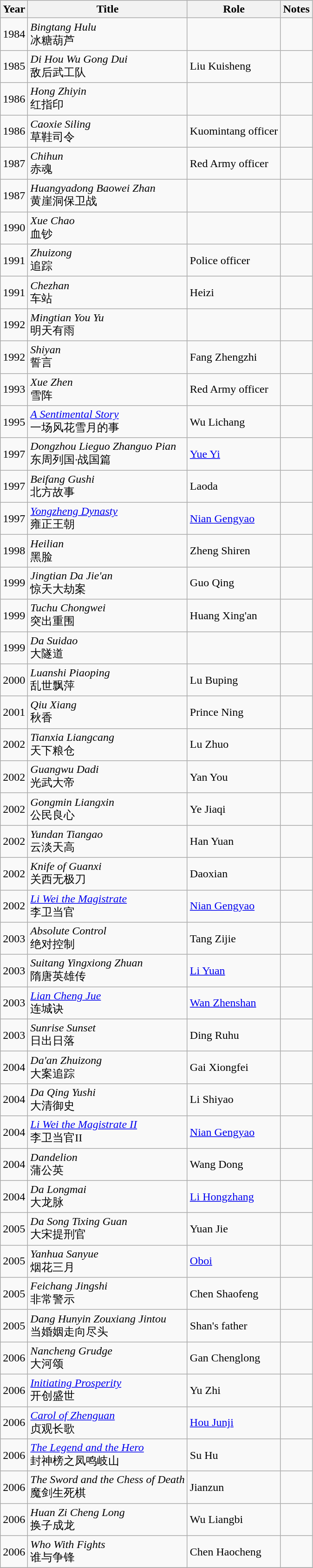<table class="wikitable sortable">
<tr>
<th>Year</th>
<th>Title</th>
<th>Role</th>
<th class="unsortable">Notes</th>
</tr>
<tr>
<td>1984</td>
<td><em>Bingtang Hulu</em><br>冰糖葫芦</td>
<td></td>
<td></td>
</tr>
<tr>
<td>1985</td>
<td><em>Di Hou Wu Gong Dui</em><br>敌后武工队</td>
<td>Liu Kuisheng</td>
<td></td>
</tr>
<tr>
<td>1986</td>
<td><em>Hong Zhiyin</em><br>红指印</td>
<td></td>
<td></td>
</tr>
<tr>
<td>1986</td>
<td><em>Caoxie Siling</em><br>草鞋司令</td>
<td>Kuomintang officer</td>
<td></td>
</tr>
<tr>
<td>1987</td>
<td><em>Chihun</em><br>赤魂</td>
<td>Red Army officer</td>
<td></td>
</tr>
<tr>
<td>1987</td>
<td><em>Huangyadong Baowei Zhan</em><br>黄崖洞保卫战</td>
<td></td>
<td></td>
</tr>
<tr>
<td>1990</td>
<td><em>Xue Chao</em><br>血钞</td>
<td></td>
<td></td>
</tr>
<tr>
<td>1991</td>
<td><em>Zhuizong</em><br>追踪</td>
<td>Police officer</td>
<td></td>
</tr>
<tr>
<td>1991</td>
<td><em>Chezhan</em><br>车站</td>
<td>Heizi</td>
<td></td>
</tr>
<tr>
<td>1992</td>
<td><em>Mingtian You Yu</em><br>明天有雨</td>
<td></td>
<td></td>
</tr>
<tr>
<td>1992</td>
<td><em>Shiyan</em><br>誓言</td>
<td>Fang Zhengzhi</td>
<td></td>
</tr>
<tr>
<td>1993</td>
<td><em>Xue Zhen</em><br>雪阵</td>
<td>Red Army officer</td>
<td></td>
</tr>
<tr>
<td>1995</td>
<td><em><a href='#'>A Sentimental Story</a></em><br>一场风花雪月的事</td>
<td>Wu Lichang</td>
<td></td>
</tr>
<tr>
<td>1997</td>
<td><em>Dongzhou Lieguo Zhanguo Pian</em><br>东周列国·战国篇</td>
<td><a href='#'>Yue Yi</a></td>
<td></td>
</tr>
<tr>
<td>1997</td>
<td><em>Beifang Gushi</em><br>北方故事</td>
<td>Laoda</td>
<td></td>
</tr>
<tr>
<td>1997</td>
<td><em><a href='#'>Yongzheng Dynasty</a></em><br>雍正王朝</td>
<td><a href='#'>Nian Gengyao</a></td>
<td></td>
</tr>
<tr>
<td>1998</td>
<td><em>Heilian</em><br>黑脸</td>
<td>Zheng Shiren</td>
<td></td>
</tr>
<tr>
<td>1999</td>
<td><em>Jingtian Da Jie'an</em><br>惊天大劫案</td>
<td>Guo Qing</td>
<td></td>
</tr>
<tr>
<td>1999</td>
<td><em>Tuchu Chongwei</em><br>突出重围</td>
<td>Huang Xing'an</td>
<td></td>
</tr>
<tr>
<td>1999</td>
<td><em>Da Suidao</em><br>大隧道</td>
<td></td>
<td></td>
</tr>
<tr>
<td>2000</td>
<td><em>Luanshi Piaoping</em><br>乱世飘萍</td>
<td>Lu Buping</td>
<td></td>
</tr>
<tr>
<td>2001</td>
<td><em>Qiu Xiang</em><br>秋香</td>
<td>Prince Ning</td>
<td></td>
</tr>
<tr>
<td>2002</td>
<td><em>Tianxia Liangcang</em><br>天下粮仓</td>
<td>Lu Zhuo</td>
<td></td>
</tr>
<tr>
<td>2002</td>
<td><em>Guangwu Dadi</em><br>光武大帝</td>
<td>Yan You</td>
<td></td>
</tr>
<tr>
<td>2002</td>
<td><em>Gongmin Liangxin</em><br>公民良心</td>
<td>Ye Jiaqi</td>
<td></td>
</tr>
<tr>
<td>2002</td>
<td><em>Yundan Tiangao</em><br>云淡天高</td>
<td>Han Yuan</td>
<td></td>
</tr>
<tr>
<td>2002</td>
<td><em>Knife of Guanxi</em><br>关西无极刀</td>
<td>Daoxian</td>
<td></td>
</tr>
<tr>
<td>2002</td>
<td><em><a href='#'>Li Wei the Magistrate</a></em><br>李卫当官</td>
<td><a href='#'>Nian Gengyao</a></td>
<td></td>
</tr>
<tr>
<td>2003</td>
<td><em>Absolute Control</em><br>绝对控制</td>
<td>Tang Zijie</td>
<td></td>
</tr>
<tr>
<td>2003</td>
<td><em>Suitang Yingxiong Zhuan</em><br>隋唐英雄传</td>
<td><a href='#'>Li Yuan</a></td>
<td></td>
</tr>
<tr>
<td>2003</td>
<td><em><a href='#'>Lian Cheng Jue</a></em><br>连城诀</td>
<td><a href='#'>Wan Zhenshan</a></td>
<td></td>
</tr>
<tr>
<td>2003</td>
<td><em>Sunrise Sunset</em><br>日出日落</td>
<td>Ding Ruhu</td>
<td></td>
</tr>
<tr>
<td>2004</td>
<td><em>Da'an Zhuizong</em><br>大案追踪</td>
<td>Gai Xiongfei</td>
<td></td>
</tr>
<tr>
<td>2004</td>
<td><em>Da Qing Yushi</em><br>大清御史</td>
<td>Li Shiyao</td>
<td></td>
</tr>
<tr>
<td>2004</td>
<td><em><a href='#'>Li Wei the Magistrate II</a></em><br>李卫当官II</td>
<td><a href='#'>Nian Gengyao</a></td>
<td></td>
</tr>
<tr>
<td>2004</td>
<td><em>Dandelion</em><br>蒲公英</td>
<td>Wang Dong</td>
<td></td>
</tr>
<tr>
<td>2004</td>
<td><em>Da Longmai</em><br>大龙脉</td>
<td><a href='#'>Li Hongzhang</a></td>
<td></td>
</tr>
<tr>
<td>2005</td>
<td><em>Da Song Tixing Guan</em><br>大宋提刑官</td>
<td>Yuan Jie</td>
<td></td>
</tr>
<tr>
<td>2005</td>
<td><em>Yanhua Sanyue</em><br>烟花三月</td>
<td><a href='#'>Oboi</a></td>
<td></td>
</tr>
<tr>
<td>2005</td>
<td><em>Feichang Jingshi</em><br>非常警示</td>
<td>Chen Shaofeng</td>
<td></td>
</tr>
<tr>
<td>2005</td>
<td><em>Dang Hunyin Zouxiang Jintou</em><br>当婚姻走向尽头</td>
<td>Shan's father</td>
<td></td>
</tr>
<tr>
<td>2006</td>
<td><em>Nancheng Grudge</em><br>大河颂</td>
<td>Gan Chenglong</td>
<td></td>
</tr>
<tr>
<td>2006</td>
<td><em><a href='#'>Initiating Prosperity</a></em><br>开创盛世</td>
<td>Yu Zhi</td>
<td></td>
</tr>
<tr>
<td>2006</td>
<td><em><a href='#'>Carol of Zhenguan</a></em><br>贞观长歌</td>
<td><a href='#'>Hou Junji</a></td>
<td></td>
</tr>
<tr>
<td>2006</td>
<td><em><a href='#'>The Legend and the Hero</a></em><br>封神榜之凤鸣岐山</td>
<td>Su Hu</td>
<td></td>
</tr>
<tr>
<td>2006</td>
<td><em>The Sword and the Chess of Death</em><br>魔剑生死棋</td>
<td>Jianzun</td>
<td></td>
</tr>
<tr>
<td>2006</td>
<td><em>Huan Zi Cheng Long</em><br>换子成龙</td>
<td>Wu Liangbi</td>
<td></td>
</tr>
<tr>
<td>2006</td>
<td><em>Who With Fights</em><br>谁与争锋</td>
<td>Chen Haocheng</td>
<td></td>
</tr>
<tr>
</tr>
</table>
